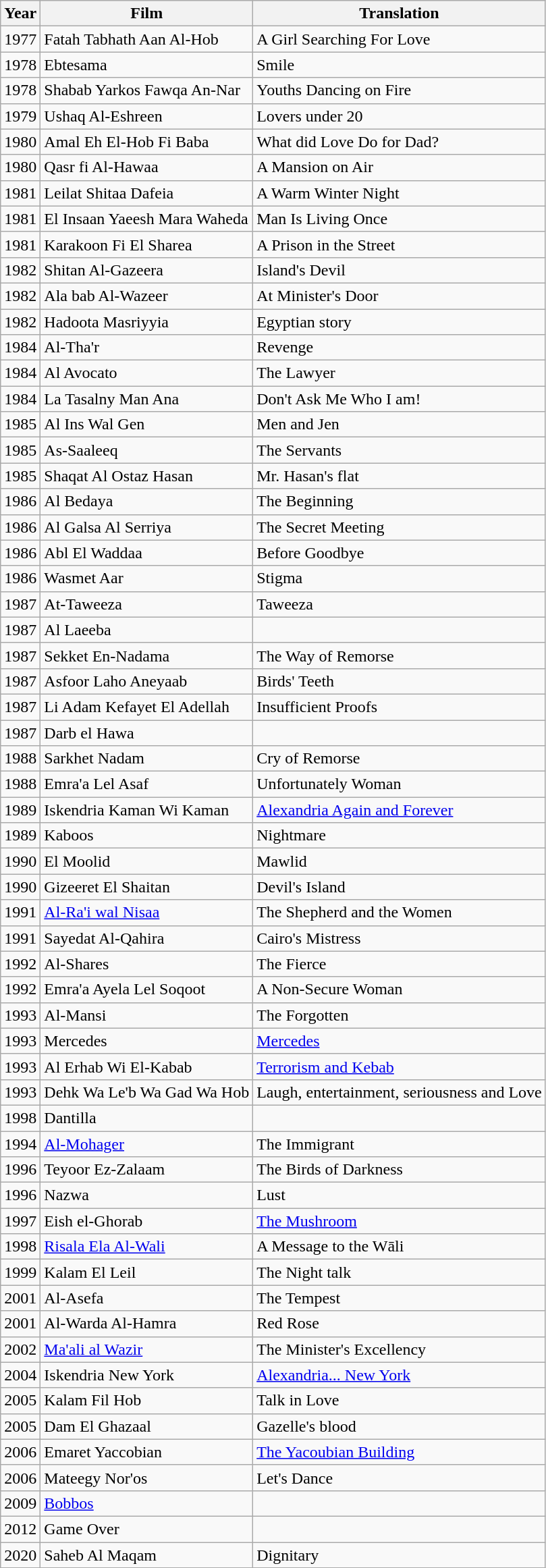<table class="wikitable sortable">
<tr>
<th>Year</th>
<th>Film</th>
<th>Translation</th>
</tr>
<tr>
<td>1977</td>
<td>Fatah Tabhath Aan Al-Hob</td>
<td>A Girl Searching For Love</td>
</tr>
<tr>
<td>1978</td>
<td>Ebtesama</td>
<td>Smile</td>
</tr>
<tr>
<td>1978</td>
<td>Shabab Yarkos Fawqa An-Nar</td>
<td>Youths Dancing on Fire</td>
</tr>
<tr>
<td>1979</td>
<td>Ushaq Al-Eshreen</td>
<td>Lovers under 20</td>
</tr>
<tr>
<td>1980</td>
<td>Amal Eh El-Hob Fi Baba</td>
<td>What did Love Do for Dad?</td>
</tr>
<tr>
<td>1980</td>
<td>Qasr fi Al-Hawaa</td>
<td>A Mansion on Air</td>
</tr>
<tr>
<td>1981</td>
<td>Leilat Shitaa Dafeia</td>
<td>A Warm Winter Night</td>
</tr>
<tr>
<td>1981</td>
<td>El Insaan Yaeesh Mara Waheda</td>
<td>Man Is Living Once</td>
</tr>
<tr>
<td>1981</td>
<td>Karakoon Fi El Sharea</td>
<td>A Prison in the Street</td>
</tr>
<tr>
<td>1982</td>
<td>Shitan Al-Gazeera</td>
<td>Island's Devil</td>
</tr>
<tr>
<td>1982</td>
<td>Ala bab Al-Wazeer</td>
<td>At Minister's Door</td>
</tr>
<tr>
<td>1982</td>
<td>Hadoota Masriyyia</td>
<td>Egyptian story</td>
</tr>
<tr>
<td>1984</td>
<td>Al-Tha'r</td>
<td>Revenge</td>
</tr>
<tr>
<td>1984</td>
<td>Al Avocato</td>
<td>The Lawyer</td>
</tr>
<tr>
<td>1984</td>
<td>La Tasalny Man Ana</td>
<td>Don't Ask Me Who I am!</td>
</tr>
<tr>
<td>1985</td>
<td>Al Ins Wal Gen</td>
<td>Men and Jen</td>
</tr>
<tr>
<td>1985</td>
<td>As-Saaleeq</td>
<td>The Servants</td>
</tr>
<tr>
<td>1985</td>
<td>Shaqat Al Ostaz Hasan</td>
<td>Mr. Hasan's flat</td>
</tr>
<tr>
<td>1986</td>
<td>Al Bedaya</td>
<td>The Beginning</td>
</tr>
<tr>
<td>1986</td>
<td>Al Galsa Al Serriya</td>
<td>The Secret Meeting</td>
</tr>
<tr>
<td>1986</td>
<td>Abl El Waddaa</td>
<td>Before Goodbye</td>
</tr>
<tr>
<td>1986</td>
<td>Wasmet Aar</td>
<td>Stigma</td>
</tr>
<tr>
<td>1987</td>
<td>At-Taweeza</td>
<td>Taweeza</td>
</tr>
<tr>
<td>1987</td>
<td>Al Laeeba</td>
<td></td>
</tr>
<tr>
<td>1987</td>
<td>Sekket En-Nadama</td>
<td>The Way of Remorse</td>
</tr>
<tr>
<td>1987</td>
<td>Asfoor Laho Aneyaab</td>
<td>Birds' Teeth</td>
</tr>
<tr>
<td>1987</td>
<td>Li Adam Kefayet El Adellah</td>
<td>Insufficient Proofs</td>
</tr>
<tr>
<td>1987</td>
<td>Darb el Hawa</td>
<td></td>
</tr>
<tr>
<td>1988</td>
<td>Sarkhet Nadam</td>
<td>Cry of Remorse</td>
</tr>
<tr>
<td>1988</td>
<td>Emra'a Lel Asaf</td>
<td>Unfortunately Woman</td>
</tr>
<tr>
<td>1989</td>
<td>Iskendria Kaman Wi Kaman</td>
<td><a href='#'>Alexandria Again and Forever</a></td>
</tr>
<tr>
<td>1989</td>
<td>Kaboos</td>
<td>Nightmare</td>
</tr>
<tr>
<td>1990</td>
<td>El Moolid</td>
<td>Mawlid</td>
</tr>
<tr>
<td>1990</td>
<td>Gizeeret El Shaitan</td>
<td>Devil's Island</td>
</tr>
<tr>
<td>1991</td>
<td><a href='#'>Al-Ra'i wal Nisaa</a></td>
<td>The Shepherd and the Women</td>
</tr>
<tr>
<td>1991</td>
<td>Sayedat Al-Qahira</td>
<td>Cairo's Mistress</td>
</tr>
<tr>
<td>1992</td>
<td>Al-Shares</td>
<td>The Fierce</td>
</tr>
<tr>
<td>1992</td>
<td>Emra'a Ayela Lel Soqoot</td>
<td>A Non-Secure Woman</td>
</tr>
<tr>
<td>1993</td>
<td>Al-Mansi</td>
<td>The Forgotten</td>
</tr>
<tr>
<td>1993</td>
<td>Mercedes</td>
<td><a href='#'>Mercedes</a></td>
</tr>
<tr>
<td>1993</td>
<td>Al Erhab Wi El-Kabab</td>
<td><a href='#'>Terrorism and Kebab</a></td>
</tr>
<tr>
<td>1993</td>
<td>Dehk Wa Le'b Wa Gad Wa Hob</td>
<td>Laugh, entertainment, seriousness and Love</td>
</tr>
<tr>
<td>1998</td>
<td>Dantilla</td>
<td></td>
</tr>
<tr>
<td>1994</td>
<td><a href='#'>Al-Mohager</a></td>
<td>The Immigrant</td>
</tr>
<tr>
<td>1996</td>
<td>Teyoor Ez-Zalaam</td>
<td>The Birds of Darkness</td>
</tr>
<tr>
<td>1996</td>
<td>Nazwa</td>
<td>Lust</td>
</tr>
<tr>
<td>1997</td>
<td>Eish el-Ghorab</td>
<td><a href='#'>The Mushroom</a></td>
</tr>
<tr>
<td>1998</td>
<td><a href='#'>Risala Ela Al-Wali</a></td>
<td>A Message to the Wāli</td>
</tr>
<tr>
<td>1999</td>
<td>Kalam El Leil</td>
<td>The Night talk</td>
</tr>
<tr>
<td>2001</td>
<td>Al-Asefa</td>
<td>The Tempest</td>
</tr>
<tr>
<td>2001</td>
<td>Al-Warda Al-Hamra</td>
<td>Red Rose</td>
</tr>
<tr>
<td>2002</td>
<td><a href='#'>Ma'ali al Wazir</a></td>
<td>The Minister's Excellency</td>
</tr>
<tr>
<td>2004</td>
<td>Iskendria New York</td>
<td><a href='#'>Alexandria... New York</a></td>
</tr>
<tr>
<td>2005</td>
<td>Kalam Fil Hob</td>
<td>Talk in Love</td>
</tr>
<tr>
<td>2005</td>
<td>Dam El Ghazaal</td>
<td>Gazelle's blood</td>
</tr>
<tr>
<td>2006</td>
<td>Emaret Yaccobian</td>
<td><a href='#'>The Yacoubian Building</a></td>
</tr>
<tr>
<td>2006</td>
<td>Mateegy Nor'os</td>
<td>Let's Dance</td>
</tr>
<tr>
<td>2009</td>
<td><a href='#'>Bobbos</a></td>
<td></td>
</tr>
<tr>
<td>2012</td>
<td>Game Over</td>
<td></td>
</tr>
<tr>
<td>2020</td>
<td>Saheb Al Maqam</td>
<td>Dignitary</td>
</tr>
</table>
